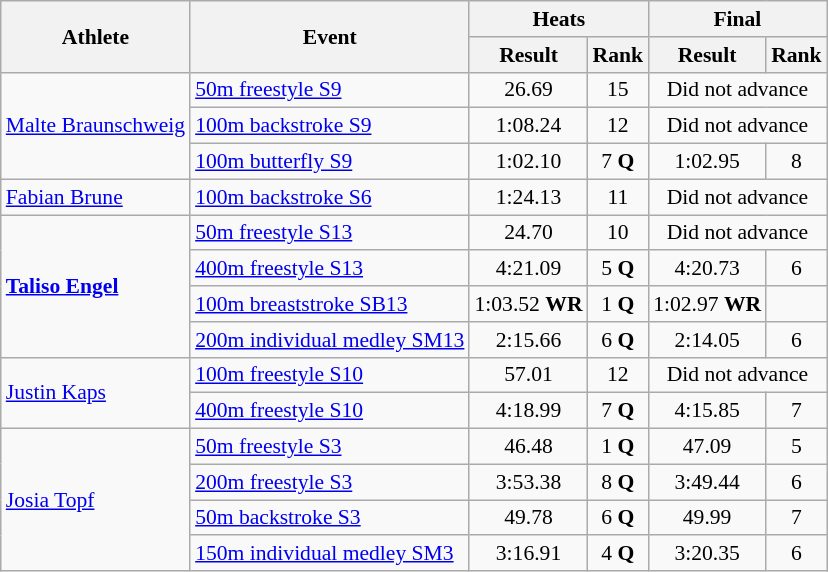<table class=wikitable style="font-size:90%">
<tr>
<th rowspan="2">Athlete</th>
<th rowspan="2">Event</th>
<th colspan="2">Heats</th>
<th colspan="2">Final</th>
</tr>
<tr>
<th>Result</th>
<th>Rank</th>
<th>Result</th>
<th>Rank</th>
</tr>
<tr align=center>
<td align=left rowspan=3><a href='#'>Malte Braunschweig</a></td>
<td align=left><a href='#'>50m freestyle S9</a></td>
<td>26.69</td>
<td>15</td>
<td colspan=2>Did not advance</td>
</tr>
<tr align=center>
<td align=left><a href='#'>100m backstroke S9</a></td>
<td>1:08.24</td>
<td>12</td>
<td colspan=2>Did not advance</td>
</tr>
<tr align=center>
<td align=left><a href='#'>100m butterfly S9</a></td>
<td>1:02.10</td>
<td>7 <strong>Q</strong></td>
<td>1:02.95</td>
<td>8</td>
</tr>
<tr align=center>
<td align=left><a href='#'>Fabian Brune</a></td>
<td align=left><a href='#'>100m backstroke S6</a></td>
<td>1:24.13</td>
<td>11</td>
<td colspan=2>Did not advance</td>
</tr>
<tr align=center>
<td align=left rowspan=4><strong><a href='#'>Taliso Engel</a></strong></td>
<td align=left><a href='#'>50m freestyle S13</a></td>
<td>24.70</td>
<td>10</td>
<td colspan=2>Did not advance</td>
</tr>
<tr align=center>
<td align=left><a href='#'>400m freestyle S13</a></td>
<td>4:21.09</td>
<td>5 <strong>Q</strong></td>
<td>4:20.73</td>
<td>6</td>
</tr>
<tr align=center>
<td align=left><a href='#'>100m breaststroke SB13</a></td>
<td>1:03.52 <strong>WR</strong></td>
<td>1 <strong>Q</strong></td>
<td>1:02.97 <strong>WR</strong></td>
<td></td>
</tr>
<tr align=center>
<td align=left><a href='#'>200m individual medley SM13</a></td>
<td>2:15.66</td>
<td>6 <strong>Q</strong></td>
<td>2:14.05</td>
<td>6</td>
</tr>
<tr align=center>
<td align=left rowspan=2><a href='#'>Justin Kaps</a></td>
<td align=left><a href='#'>100m freestyle S10</a></td>
<td>57.01</td>
<td>12</td>
<td colspan=2>Did not advance</td>
</tr>
<tr align=center>
<td align=left><a href='#'>400m freestyle S10</a></td>
<td>4:18.99</td>
<td>7 <strong>Q</strong></td>
<td>4:15.85</td>
<td>7</td>
</tr>
<tr align=center>
<td align=left rowspan=4><a href='#'>Josia Topf</a></td>
<td align=left><a href='#'>50m freestyle S3</a></td>
<td>46.48</td>
<td>1 <strong>Q</strong></td>
<td>47.09</td>
<td>5</td>
</tr>
<tr align=center>
<td align=left><a href='#'>200m freestyle S3</a></td>
<td>3:53.38</td>
<td>8 <strong>Q</strong></td>
<td>3:49.44</td>
<td>6</td>
</tr>
<tr align=center>
<td align=left><a href='#'>50m backstroke S3</a></td>
<td>49.78</td>
<td>6 <strong>Q</strong></td>
<td>49.99</td>
<td>7</td>
</tr>
<tr align=center>
<td align=left><a href='#'>150m individual medley SM3</a></td>
<td>3:16.91</td>
<td>4 <strong>Q</strong></td>
<td>3:20.35</td>
<td>6</td>
</tr>
</table>
